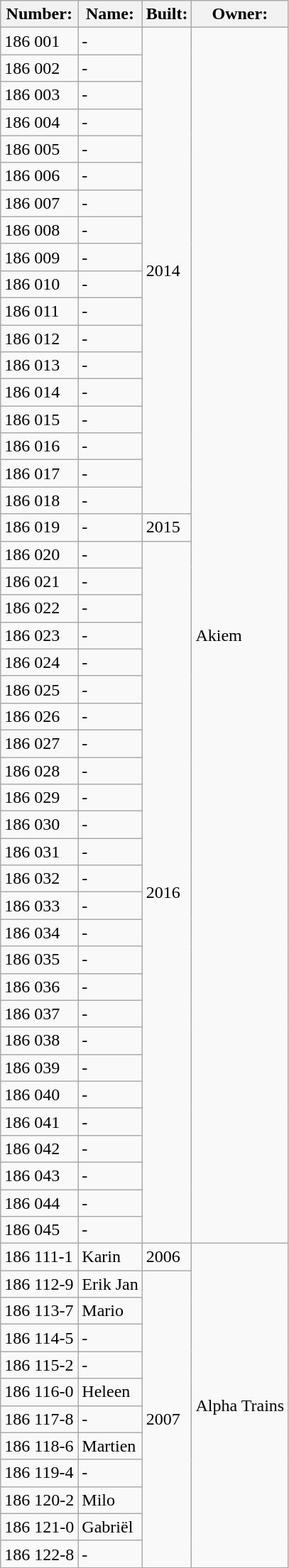<table class="wikitable vatop">
<tr>
<th>Number:</th>
<th>Name:</th>
<th>Built:</th>
<th>Owner:</th>
</tr>
<tr>
<td>186 001</td>
<td>-</td>
<td rowspan="18">2014</td>
<td rowspan="45">Akiem</td>
</tr>
<tr>
<td>186 002</td>
<td>-</td>
</tr>
<tr>
<td>186 003</td>
<td>-</td>
</tr>
<tr>
<td>186 004</td>
<td>-</td>
</tr>
<tr>
<td>186 005</td>
<td>-</td>
</tr>
<tr>
<td>186 006</td>
<td>-</td>
</tr>
<tr>
<td>186 007</td>
<td>-</td>
</tr>
<tr>
<td>186 008</td>
<td>-</td>
</tr>
<tr>
<td>186 009</td>
<td>-</td>
</tr>
<tr>
<td>186 010</td>
<td>-</td>
</tr>
<tr>
<td>186 011</td>
<td>-</td>
</tr>
<tr>
<td>186 012</td>
<td>-</td>
</tr>
<tr>
<td>186 013</td>
<td>-</td>
</tr>
<tr>
<td>186 014</td>
<td>-</td>
</tr>
<tr>
<td>186 015</td>
<td>-</td>
</tr>
<tr>
<td>186 016</td>
<td>-</td>
</tr>
<tr>
<td>186 017</td>
<td>-</td>
</tr>
<tr>
<td>186 018</td>
<td>-</td>
</tr>
<tr>
<td>186 019</td>
<td>-</td>
<td>2015</td>
</tr>
<tr>
<td>186 020</td>
<td>-</td>
<td rowspan="26">2016</td>
</tr>
<tr>
<td>186 021</td>
<td>-</td>
</tr>
<tr>
<td>186 022</td>
<td>-</td>
</tr>
<tr>
<td>186 023</td>
<td>-</td>
</tr>
<tr>
<td>186 024</td>
<td>-</td>
</tr>
<tr>
<td>186 025</td>
<td>-</td>
</tr>
<tr>
<td>186 026</td>
<td>-</td>
</tr>
<tr>
<td>186 027</td>
<td>-</td>
</tr>
<tr>
<td>186 028</td>
<td>-</td>
</tr>
<tr>
<td>186 029</td>
<td>-</td>
</tr>
<tr>
<td>186 030</td>
<td>-</td>
</tr>
<tr>
<td>186 031</td>
<td>-</td>
</tr>
<tr>
<td>186 032</td>
<td>-</td>
</tr>
<tr>
<td>186 033</td>
<td>-</td>
</tr>
<tr>
<td>186 034</td>
<td>-</td>
</tr>
<tr>
<td>186 035</td>
<td>-</td>
</tr>
<tr>
<td>186 036</td>
<td>-</td>
</tr>
<tr>
<td>186 037</td>
<td>-</td>
</tr>
<tr>
<td>186 038</td>
<td>-</td>
</tr>
<tr>
<td>186 039</td>
<td>-</td>
</tr>
<tr>
<td>186 040</td>
<td>-</td>
</tr>
<tr>
<td>186 041</td>
<td>-</td>
</tr>
<tr>
<td>186 042</td>
<td>-</td>
</tr>
<tr>
<td>186 043</td>
<td>-</td>
</tr>
<tr>
<td>186 044</td>
<td>-</td>
</tr>
<tr>
<td>186 045</td>
<td>-</td>
</tr>
<tr>
<td>186 111-1</td>
<td>Karin</td>
<td>2006</td>
<td rowspan="12">Alpha Trains</td>
</tr>
<tr>
<td>186 112-9</td>
<td>Erik Jan</td>
<td rowspan="11">2007</td>
</tr>
<tr>
<td>186 113-7</td>
<td>Mario</td>
</tr>
<tr>
<td>186 114-5</td>
<td>-</td>
</tr>
<tr>
<td>186 115-2</td>
<td>-</td>
</tr>
<tr>
<td>186 116-0</td>
<td>Heleen</td>
</tr>
<tr>
<td>186 117-8</td>
<td>-</td>
</tr>
<tr>
<td>186 118-6</td>
<td>Martien</td>
</tr>
<tr>
<td>186 119-4</td>
<td>-</td>
</tr>
<tr>
<td>186 120-2</td>
<td>Milo</td>
</tr>
<tr>
<td>186 121-0</td>
<td>Gabriël</td>
</tr>
<tr>
<td>186 122-8</td>
<td>-</td>
</tr>
</table>
